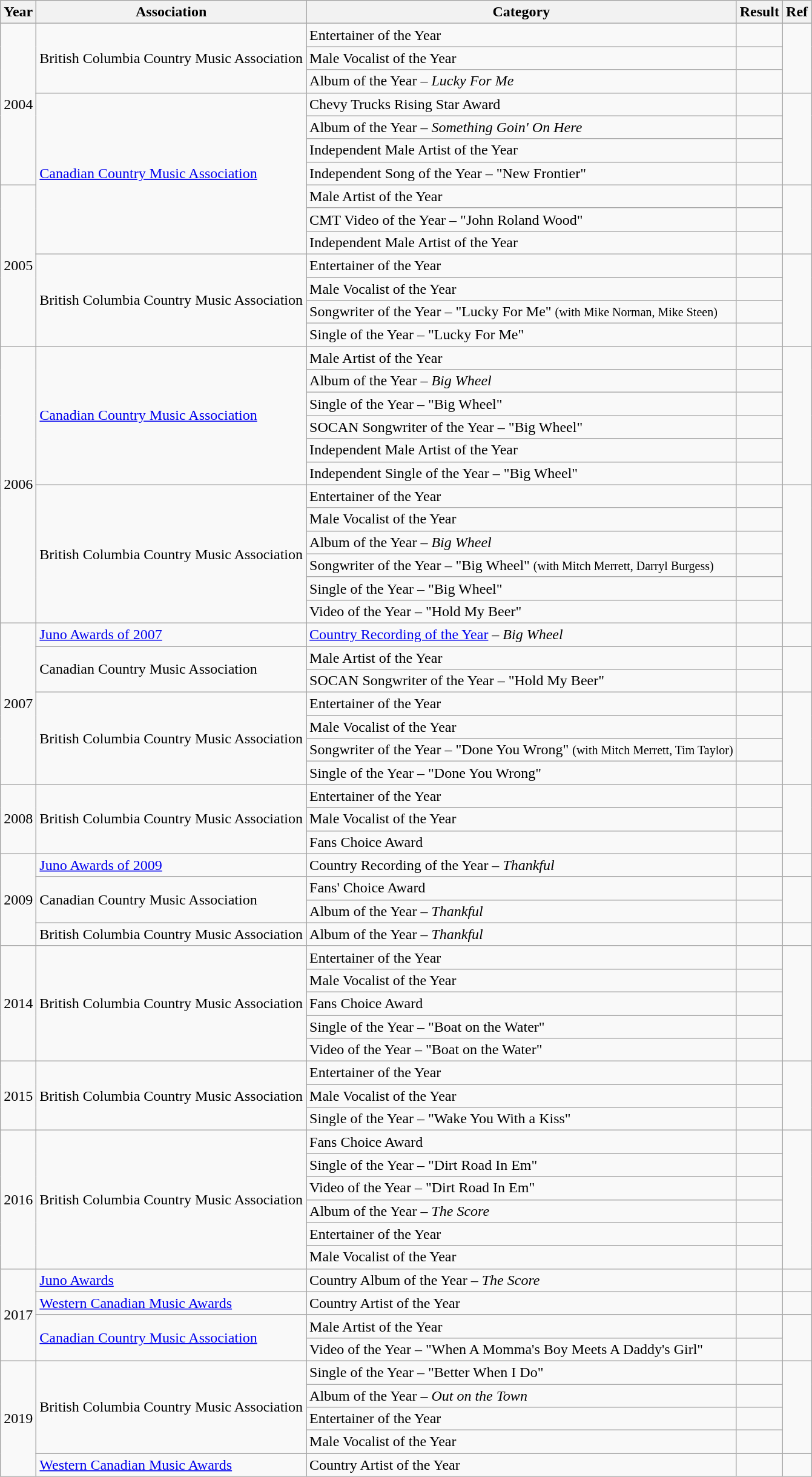<table class="wikitable">
<tr>
<th>Year</th>
<th>Association</th>
<th>Category</th>
<th>Result</th>
<th>Ref</th>
</tr>
<tr>
<td rowspan="7">2004</td>
<td rowspan=3>British Columbia Country Music Association</td>
<td>Entertainer of the Year</td>
<td></td>
<td rowspan=3></td>
</tr>
<tr>
<td>Male Vocalist of the Year</td>
<td></td>
</tr>
<tr>
<td>Album of the Year – <em>Lucky For Me</em></td>
<td></td>
</tr>
<tr>
<td rowspan="7"><a href='#'>Canadian Country Music Association</a></td>
<td>Chevy Trucks Rising Star Award</td>
<td></td>
<td rowspan=4></td>
</tr>
<tr>
<td>Album of the Year – <em>Something Goin' On Here</em></td>
<td></td>
</tr>
<tr>
<td>Independent Male Artist of the Year</td>
<td></td>
</tr>
<tr>
<td>Independent Song of the Year – "New Frontier"</td>
<td></td>
</tr>
<tr>
<td rowspan="7">2005</td>
<td>Male Artist of the Year</td>
<td></td>
<td rowspan=3></td>
</tr>
<tr>
<td>CMT Video of the Year – "John Roland Wood"</td>
<td></td>
</tr>
<tr>
<td>Independent Male Artist of the Year</td>
<td></td>
</tr>
<tr>
<td rowspan=4>British Columbia Country Music Association</td>
<td>Entertainer of the Year</td>
<td></td>
<td rowspan=4></td>
</tr>
<tr>
<td>Male Vocalist of the Year</td>
<td></td>
</tr>
<tr>
<td>Songwriter of the Year – "Lucky For Me" <small>(with Mike Norman, Mike Steen)</small></td>
<td></td>
</tr>
<tr>
<td>Single of the Year – "Lucky For Me"</td>
<td></td>
</tr>
<tr>
<td rowspan="12">2006</td>
<td rowspan=6><a href='#'>Canadian Country Music Association</a></td>
<td>Male Artist of the Year</td>
<td></td>
<td rowspan=6></td>
</tr>
<tr>
<td>Album of the Year – <em>Big Wheel</em></td>
<td></td>
</tr>
<tr>
<td>Single of the Year – "Big Wheel"</td>
<td></td>
</tr>
<tr>
<td>SOCAN Songwriter of the Year – "Big Wheel"</td>
<td></td>
</tr>
<tr>
<td>Independent Male Artist of the Year</td>
<td></td>
</tr>
<tr>
<td>Independent Single of the Year – "Big Wheel"</td>
<td></td>
</tr>
<tr>
<td rowspan=6>British Columbia Country Music Association</td>
<td>Entertainer of the Year</td>
<td></td>
<td rowspan=6></td>
</tr>
<tr>
<td>Male Vocalist of the Year</td>
<td></td>
</tr>
<tr>
<td>Album of the Year – <em>Big Wheel</em></td>
<td></td>
</tr>
<tr>
<td>Songwriter of the Year – "Big Wheel" <small>(with Mitch Merrett, Darryl Burgess)</small></td>
<td></td>
</tr>
<tr>
<td>Single of the Year – "Big Wheel"</td>
<td></td>
</tr>
<tr>
<td>Video of the Year – "Hold My Beer"</td>
<td></td>
</tr>
<tr>
<td rowspan="7">2007</td>
<td><a href='#'>Juno Awards of 2007</a></td>
<td><a href='#'>Country Recording of the Year</a> – <em>Big Wheel</em></td>
<td></td>
<td></td>
</tr>
<tr>
<td rowspan="2">Canadian Country Music Association</td>
<td>Male Artist of the Year</td>
<td></td>
<td rowspan=2></td>
</tr>
<tr>
<td>SOCAN Songwriter of the Year – "Hold My Beer"</td>
<td></td>
</tr>
<tr>
<td rowspan=4>British Columbia Country Music Association</td>
<td>Entertainer of the Year</td>
<td></td>
<td rowspan=4></td>
</tr>
<tr>
<td>Male Vocalist of the Year</td>
<td></td>
</tr>
<tr>
<td>Songwriter of the Year – "Done You Wrong" <small>(with Mitch Merrett, Tim Taylor)</small></td>
<td></td>
</tr>
<tr>
<td>Single of the Year – "Done You Wrong"</td>
<td></td>
</tr>
<tr>
<td rowspan=3>2008</td>
<td rowspan=3>British Columbia Country Music Association</td>
<td>Entertainer of the Year</td>
<td></td>
<td rowspan=3></td>
</tr>
<tr>
<td>Male Vocalist of the Year</td>
<td></td>
</tr>
<tr>
<td>Fans Choice Award</td>
<td></td>
</tr>
<tr>
<td rowspan="4">2009</td>
<td><a href='#'>Juno Awards of 2009</a></td>
<td>Country Recording of the Year – <em>Thankful</em></td>
<td></td>
<td></td>
</tr>
<tr>
<td rowspan="2">Canadian Country Music Association</td>
<td>Fans' Choice Award</td>
<td></td>
<td rowspan=2></td>
</tr>
<tr>
<td>Album of the Year – <em>Thankful</em></td>
<td></td>
</tr>
<tr>
<td>British Columbia Country Music Association</td>
<td>Album of the Year – <em>Thankful</em></td>
<td></td>
<td></td>
</tr>
<tr>
<td rowspan=5>2014</td>
<td rowspan=5>British Columbia Country Music Association</td>
<td>Entertainer of the Year</td>
<td></td>
<td rowspan=5></td>
</tr>
<tr>
<td>Male Vocalist of the Year</td>
<td></td>
</tr>
<tr>
<td>Fans Choice Award</td>
<td></td>
</tr>
<tr>
<td>Single of the Year – "Boat on the Water"</td>
<td></td>
</tr>
<tr>
<td>Video of the Year – "Boat on the Water"</td>
<td></td>
</tr>
<tr>
<td rowspan=3>2015</td>
<td rowspan=3>British Columbia Country Music Association</td>
<td>Entertainer of the Year</td>
<td></td>
<td rowspan=3></td>
</tr>
<tr>
<td>Male Vocalist of the Year</td>
<td></td>
</tr>
<tr>
<td>Single of the Year – "Wake You With a Kiss"</td>
<td></td>
</tr>
<tr>
<td rowspan=6>2016</td>
<td rowspan=6>British Columbia Country Music Association</td>
<td>Fans Choice Award</td>
<td></td>
<td rowspan=6></td>
</tr>
<tr>
<td>Single of the Year – "Dirt Road In Em"</td>
<td></td>
</tr>
<tr>
<td>Video of the Year – "Dirt Road In Em"</td>
<td></td>
</tr>
<tr>
<td>Album of the Year – <em>The Score</em></td>
<td></td>
</tr>
<tr>
<td>Entertainer of the Year</td>
<td></td>
</tr>
<tr>
<td>Male Vocalist of the Year</td>
<td></td>
</tr>
<tr>
<td rowspan=4>2017</td>
<td><a href='#'>Juno Awards</a></td>
<td>Country Album of the Year – <em>The Score</em></td>
<td></td>
<td></td>
</tr>
<tr>
<td><a href='#'>Western Canadian Music Awards</a></td>
<td>Country Artist of the Year</td>
<td></td>
<td></td>
</tr>
<tr>
<td rowspan=2><a href='#'>Canadian Country Music Association</a></td>
<td>Male Artist of the Year</td>
<td></td>
<td rowspan=2></td>
</tr>
<tr>
<td>Video of the Year – "When A Momma's Boy Meets A Daddy's Girl"</td>
<td></td>
</tr>
<tr>
<td rowspan=5>2019</td>
<td rowspan=4>British Columbia Country Music Association</td>
<td>Single of the Year – "Better When I Do"</td>
<td></td>
<td rowspan=4></td>
</tr>
<tr>
<td>Album of the Year – <em>Out on the Town</em></td>
<td></td>
</tr>
<tr>
<td>Entertainer of the Year</td>
<td></td>
</tr>
<tr>
<td>Male Vocalist of the Year</td>
<td></td>
</tr>
<tr>
<td><a href='#'>Western Canadian Music Awards</a></td>
<td>Country Artist of the Year</td>
<td></td>
<td></td>
</tr>
</table>
